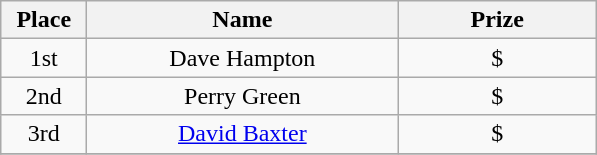<table class="wikitable">
<tr>
<th width="50">Place</th>
<th width="200">Name</th>
<th width="125">Prize</th>
</tr>
<tr>
<td align = "center">1st</td>
<td align = "center">Dave Hampton</td>
<td align = "center">$</td>
</tr>
<tr>
<td align = "center">2nd</td>
<td align = "center">Perry Green</td>
<td align = "center">$</td>
</tr>
<tr>
<td align = "center">3rd</td>
<td align = "center"><a href='#'>David Baxter</a></td>
<td align = "center">$</td>
</tr>
<tr>
</tr>
</table>
